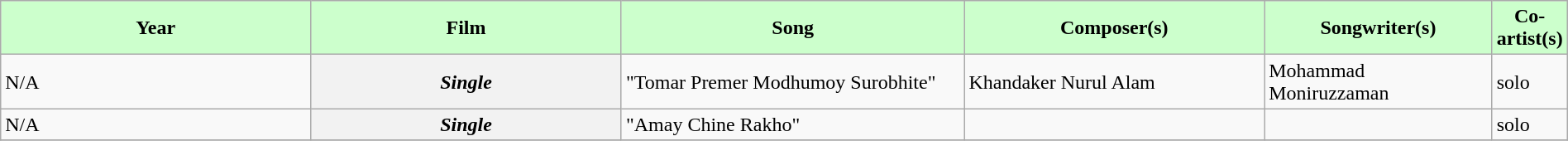<table class="wikitable plainrowheaders" width="100%" "textcolor:#000;">
<tr style="background:#cfc; text-align:center;">
<td scope="col" width=21%><strong>Year</strong></td>
<td scope="col" width=21%><strong>Film</strong></td>
<td scope="col" width=23%><strong>Song</strong></td>
<td scope="col" width=20%><strong>Composer(s)</strong></td>
<td scope="col" width=20%><strong>Songwriter(s)</strong></td>
<td scope="col" width=21%><strong>Co-artist(s)</strong></td>
</tr>
<tr>
<td>N/A</td>
<th><em>Single</em></th>
<td>"Tomar Premer Modhumoy Surobhite"</td>
<td>Khandaker Nurul Alam</td>
<td>Mohammad Moniruzzaman</td>
<td>solo</td>
</tr>
<tr>
<td>N/A</td>
<th><em>Single</em></th>
<td>"Amay Chine Rakho"</td>
<td></td>
<td></td>
<td>solo</td>
</tr>
<tr>
</tr>
</table>
